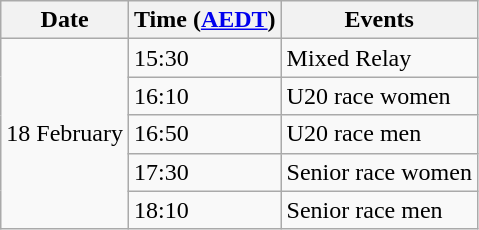<table class="wikitable">
<tr>
<th>Date</th>
<th>Time (<a href='#'>AEDT</a>)</th>
<th>Events</th>
</tr>
<tr>
<td rowspan=5>18 February</td>
<td>15:30</td>
<td>Mixed Relay</td>
</tr>
<tr>
<td>16:10</td>
<td>U20 race women</td>
</tr>
<tr>
<td>16:50</td>
<td>U20 race men</td>
</tr>
<tr>
<td>17:30</td>
<td>Senior race women</td>
</tr>
<tr>
<td>18:10</td>
<td>Senior race men</td>
</tr>
</table>
